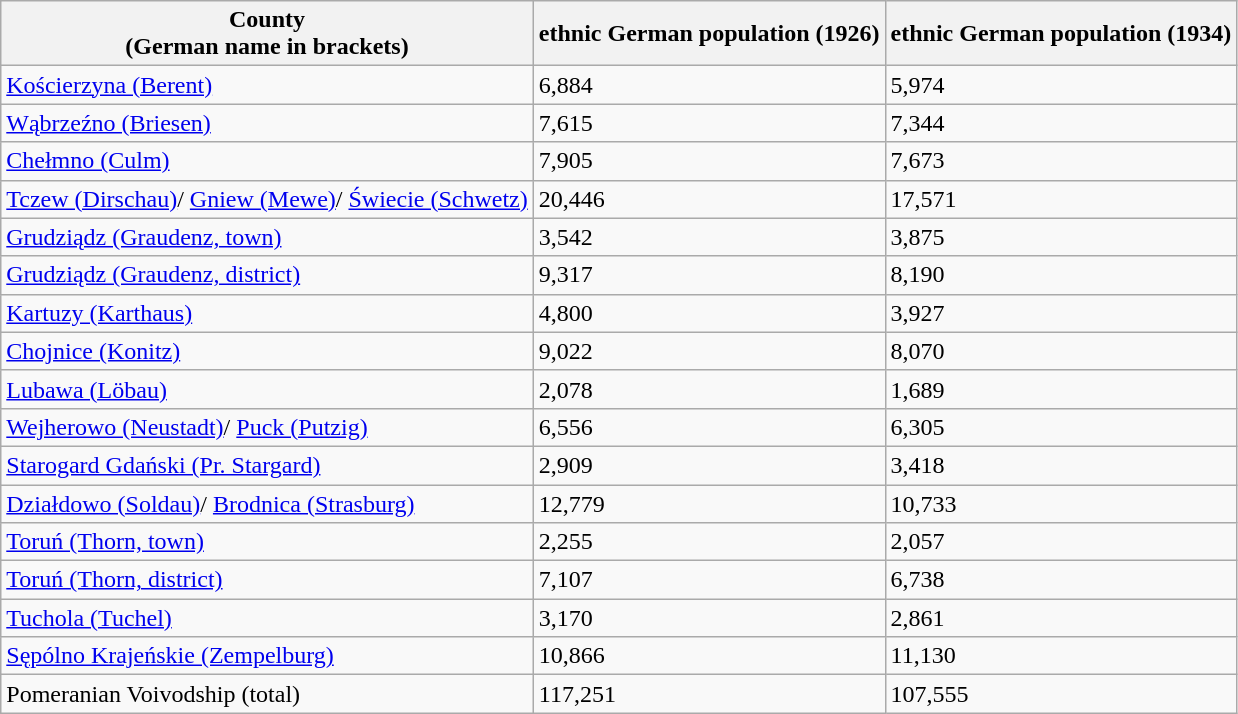<table class="wikitable">
<tr style="width:80px">
<th>County<br>(German name in brackets)</th>
<th>ethnic German population (1926)</th>
<th>ethnic German population (1934)</th>
</tr>
<tr>
<td><a href='#'>Kościerzyna (Berent)</a></td>
<td>6,884</td>
<td>5,974</td>
</tr>
<tr>
<td><a href='#'>Wąbrzeźno (Briesen)</a></td>
<td>7,615</td>
<td>7,344</td>
</tr>
<tr>
<td><a href='#'>Chełmno (Culm)</a></td>
<td>7,905</td>
<td>7,673</td>
</tr>
<tr>
<td><a href='#'>Tczew (Dirschau)</a>/ <a href='#'>Gniew (Mewe)</a>/ <a href='#'>Świecie (Schwetz)</a></td>
<td>20,446</td>
<td>17,571</td>
</tr>
<tr>
<td><a href='#'>Grudziądz (Graudenz, town)</a></td>
<td>3,542</td>
<td>3,875</td>
</tr>
<tr>
<td><a href='#'>Grudziądz (Graudenz, district)</a></td>
<td>9,317</td>
<td>8,190</td>
</tr>
<tr>
<td><a href='#'>Kartuzy (Karthaus)</a></td>
<td>4,800</td>
<td>3,927</td>
</tr>
<tr>
<td><a href='#'>Chojnice (Konitz)</a></td>
<td>9,022</td>
<td>8,070</td>
</tr>
<tr>
<td><a href='#'>Lubawa (Löbau)</a></td>
<td>2,078</td>
<td>1,689</td>
</tr>
<tr>
<td><a href='#'>Wejherowo (Neustadt)</a>/ <a href='#'>Puck (Putzig)</a></td>
<td>6,556</td>
<td>6,305</td>
</tr>
<tr>
<td><a href='#'>Starogard Gdański (Pr. Stargard)</a></td>
<td>2,909</td>
<td>3,418</td>
</tr>
<tr>
<td><a href='#'>Działdowo (Soldau)</a>/ <a href='#'>Brodnica (Strasburg)</a></td>
<td>12,779</td>
<td>10,733</td>
</tr>
<tr>
<td><a href='#'>Toruń (Thorn, town)</a></td>
<td>2,255</td>
<td>2,057</td>
</tr>
<tr>
<td><a href='#'>Toruń (Thorn, district)</a></td>
<td>7,107</td>
<td>6,738</td>
</tr>
<tr>
<td><a href='#'>Tuchola (Tuchel)</a></td>
<td>3,170</td>
<td>2,861</td>
</tr>
<tr>
<td><a href='#'>Sępólno Krajeńskie (Zempelburg)</a></td>
<td>10,866</td>
<td>11,130</td>
</tr>
<tr>
<td>Pomeranian Voivodship (total)</td>
<td>117,251</td>
<td>107,555</td>
</tr>
</table>
